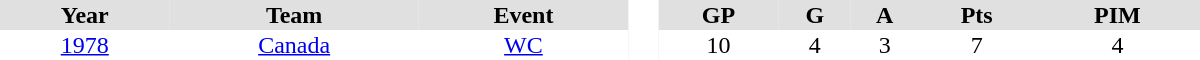<table border="0" cellpadding="1" cellspacing="0" style="text-align:center; width:50em">
<tr ALIGN="center" bgcolor="#e0e0e0">
<th>Year</th>
<th>Team</th>
<th>Event</th>
<th rowspan="99" bgcolor="#ffffff"> </th>
<th>GP</th>
<th>G</th>
<th>A</th>
<th>Pts</th>
<th>PIM</th>
</tr>
<tr>
<td><a href='#'>1978</a></td>
<td><a href='#'>Canada</a></td>
<td><a href='#'>WC</a></td>
<td>10</td>
<td>4</td>
<td>3</td>
<td>7</td>
<td>4</td>
</tr>
</table>
